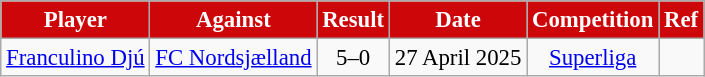<table class="wikitable" style="font-size: 95%; text-align: center">
<tr>
<th style="background:#cc0609; color:white; text-align:center;"!width=80>Player</th>
<th style="background:#cc0609; color:white; text-align:center;"!width=80>Against</th>
<th style="background:#cc0609; color:white; text-align:center;"!width=80>Result</th>
<th style="background:#cc0609; color:white; text-align:center;"!width=80>Date</th>
<th style="background:#cc0609; color:white; text-align:center;"!width=150>Competition</th>
<th style="background:#cc0609; color:white; text-align:center;"!width=150>Ref</th>
</tr>
<tr>
<td><a href='#'>Franculino Djú</a></td>
<td><a href='#'>FC Nordsjælland</a></td>
<td>5–0</td>
<td>27 April 2025</td>
<td><a href='#'>Superliga</a></td>
<td></td>
</tr>
</table>
